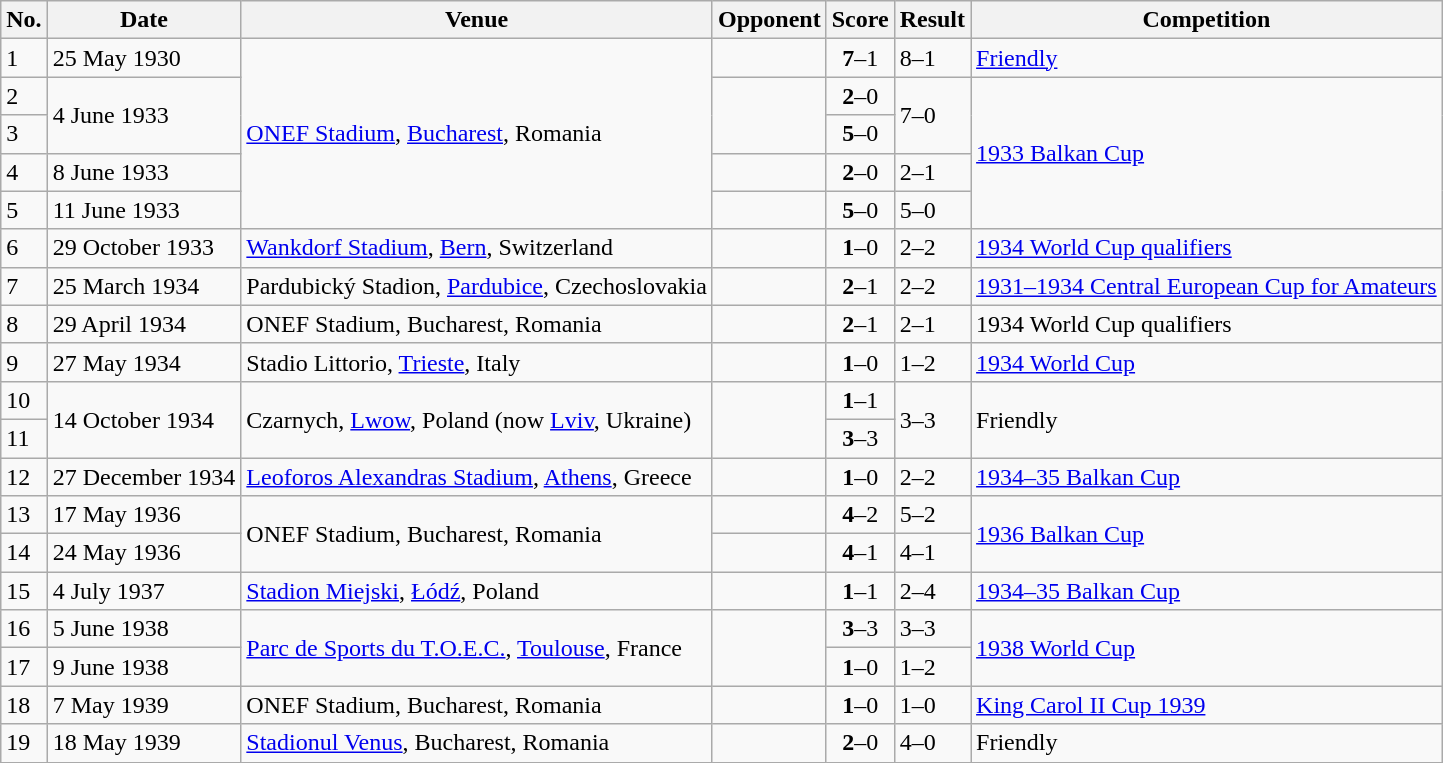<table class="wikitable sortable plainrowheaders">
<tr>
<th scope=col>No.</th>
<th scope=col>Date</th>
<th scope=col>Venue</th>
<th scope=col>Opponent</th>
<th scope=col>Score</th>
<th scope=col>Result</th>
<th scope=col>Competition</th>
</tr>
<tr>
<td>1</td>
<td>25 May 1930</td>
<td rowspan="5"><a href='#'>ONEF Stadium</a>, <a href='#'>Bucharest</a>, Romania</td>
<td></td>
<td align="center"><strong>7</strong>–1</td>
<td>8–1</td>
<td><a href='#'>Friendly</a></td>
</tr>
<tr>
<td>2</td>
<td rowspan="2">4 June 1933</td>
<td rowspan="2"></td>
<td align="center"><strong>2</strong>–0</td>
<td rowspan="2">7–0</td>
<td rowspan="4"><a href='#'>1933 Balkan Cup</a></td>
</tr>
<tr>
<td>3</td>
<td align="center"><strong>5</strong>–0</td>
</tr>
<tr>
<td>4</td>
<td>8 June 1933</td>
<td></td>
<td align="center"><strong>2</strong>–0</td>
<td>2–1</td>
</tr>
<tr>
<td>5</td>
<td>11 June 1933</td>
<td></td>
<td align="center"><strong>5</strong>–0</td>
<td>5–0</td>
</tr>
<tr>
<td>6</td>
<td>29 October 1933</td>
<td><a href='#'>Wankdorf Stadium</a>, <a href='#'>Bern</a>, Switzerland</td>
<td></td>
<td align="center"><strong>1</strong>–0</td>
<td>2–2</td>
<td><a href='#'>1934 World Cup qualifiers</a></td>
</tr>
<tr>
<td>7</td>
<td>25 March 1934</td>
<td>Pardubický Stadion, <a href='#'>Pardubice</a>, Czechoslovakia</td>
<td></td>
<td align="center"><strong>2</strong>–1</td>
<td>2–2</td>
<td><a href='#'>1931–1934 Central European Cup for Amateurs</a></td>
</tr>
<tr>
<td>8</td>
<td>29 April 1934</td>
<td>ONEF Stadium, Bucharest, Romania</td>
<td></td>
<td align="center"><strong>2</strong>–1</td>
<td>2–1</td>
<td>1934 World Cup qualifiers</td>
</tr>
<tr>
<td>9</td>
<td>27 May 1934</td>
<td>Stadio Littorio, <a href='#'>Trieste</a>, Italy</td>
<td></td>
<td align="center"><strong>1</strong>–0</td>
<td>1–2</td>
<td><a href='#'>1934 World Cup</a></td>
</tr>
<tr>
<td>10</td>
<td rowspan="2">14 October 1934</td>
<td rowspan="2">Czarnych, <a href='#'>Lwow</a>, Poland (now <a href='#'>Lviv</a>, Ukraine)</td>
<td rowspan="2"></td>
<td align="center"><strong>1</strong>–1</td>
<td rowspan="2">3–3</td>
<td rowspan="2">Friendly</td>
</tr>
<tr>
<td>11</td>
<td align="center"><strong>3</strong>–3</td>
</tr>
<tr>
<td>12</td>
<td>27 December 1934</td>
<td><a href='#'>Leoforos Alexandras Stadium</a>, <a href='#'>Athens</a>, Greece</td>
<td></td>
<td align="center"><strong>1</strong>–0</td>
<td>2–2</td>
<td><a href='#'>1934–35 Balkan Cup</a></td>
</tr>
<tr>
<td>13</td>
<td>17 May 1936</td>
<td rowspan="2">ONEF Stadium, Bucharest, Romania</td>
<td></td>
<td align="center"><strong>4</strong>–2</td>
<td>5–2</td>
<td rowspan="2"><a href='#'>1936 Balkan Cup</a></td>
</tr>
<tr>
<td>14</td>
<td>24 May 1936</td>
<td></td>
<td align="center"><strong>4</strong>–1</td>
<td>4–1</td>
</tr>
<tr>
<td>15</td>
<td>4 July 1937</td>
<td><a href='#'>Stadion Miejski</a>, <a href='#'>Łódź</a>, Poland</td>
<td></td>
<td align="center"><strong>1</strong>–1</td>
<td>2–4</td>
<td><a href='#'>1934–35 Balkan Cup</a></td>
</tr>
<tr>
<td>16</td>
<td>5 June 1938</td>
<td rowspan="2"><a href='#'>Parc de Sports du T.O.E.C.</a>, <a href='#'>Toulouse</a>, France</td>
<td rowspan="2"></td>
<td align="center"><strong>3</strong>–3</td>
<td>3–3</td>
<td rowspan="2"><a href='#'>1938 World Cup</a></td>
</tr>
<tr>
<td>17</td>
<td>9 June 1938</td>
<td align="center"><strong>1</strong>–0</td>
<td>1–2</td>
</tr>
<tr>
<td>18</td>
<td>7 May 1939</td>
<td>ONEF Stadium, Bucharest, Romania</td>
<td></td>
<td align="center"><strong>1</strong>–0</td>
<td>1–0</td>
<td><a href='#'>King Carol II Cup 1939</a></td>
</tr>
<tr>
<td>19</td>
<td>18 May 1939</td>
<td><a href='#'>Stadionul Venus</a>, Bucharest, Romania</td>
<td></td>
<td align="center"><strong>2</strong>–0</td>
<td>4–0</td>
<td>Friendly</td>
</tr>
<tr>
</tr>
</table>
